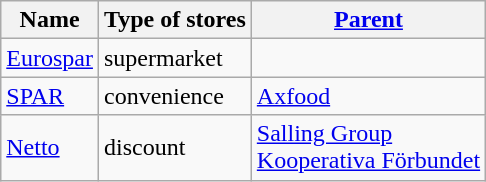<table class="wikitable sortable">
<tr>
<th>Name</th>
<th>Type of stores</th>
<th><a href='#'>Parent</a></th>
</tr>
<tr>
<td><a href='#'>Eurospar</a></td>
<td>supermarket</td>
<td></td>
</tr>
<tr>
<td><a href='#'>SPAR</a></td>
<td>convenience</td>
<td><a href='#'>Axfood</a></td>
</tr>
<tr>
<td><a href='#'>Netto</a></td>
<td>discount</td>
<td><a href='#'>Salling Group</a><br><a href='#'>Kooperativa Förbundet</a></td>
</tr>
</table>
